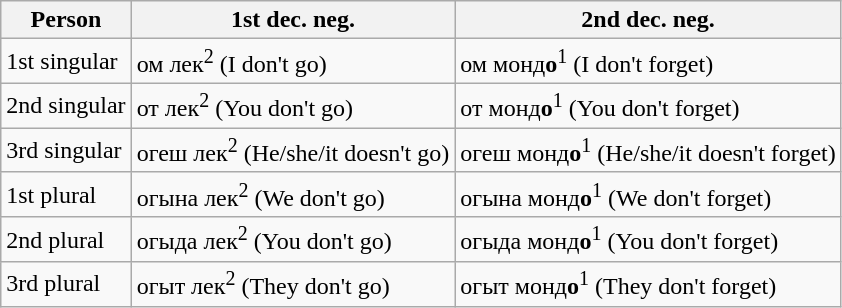<table class="wikitable">
<tr>
<th>Person</th>
<th>1st dec. neg.</th>
<th>2nd dec. neg.</th>
</tr>
<tr>
<td>1st singular</td>
<td>ом лек<sup>2</sup> (I don't go)</td>
<td>ом монд<strong>о</strong><sup>1</sup> (I don't forget)</td>
</tr>
<tr>
<td>2nd singular</td>
<td>от лек<sup>2</sup> (You don't go)</td>
<td>от монд<strong>о</strong><sup>1</sup> (You don't forget)</td>
</tr>
<tr>
<td>3rd singular</td>
<td>огеш лек<sup>2</sup> (He/she/it doesn't go)</td>
<td>огеш монд<strong>о</strong><sup>1</sup> (He/she/it doesn't forget)</td>
</tr>
<tr>
<td>1st plural</td>
<td>огына лек<sup>2</sup> (We don't go)</td>
<td>огына монд<strong>о</strong><sup>1</sup> (We don't forget)</td>
</tr>
<tr>
<td>2nd plural</td>
<td>огыда лек<sup>2</sup> (You don't go)</td>
<td>огыда монд<strong>о</strong><sup>1</sup> (You don't forget)</td>
</tr>
<tr>
<td>3rd plural</td>
<td>огыт лек<sup>2</sup> (They don't go)</td>
<td>огыт монд<strong>о</strong><sup>1</sup> (They don't forget)</td>
</tr>
</table>
